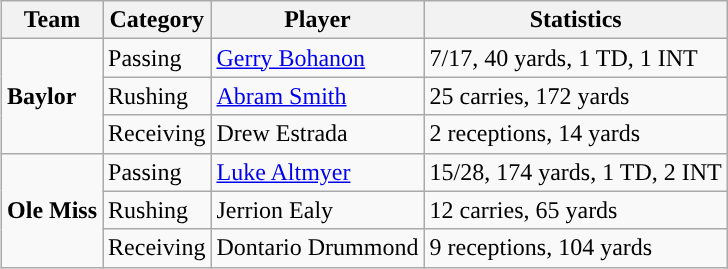<table class="wikitable" style="float: right;">
<tr>
<th>Team</th>
<th>Category</th>
<th>Player</th>
<th>Statistics</th>
</tr>
<tr>
<td rowspan=3><strong>Baylor</strong></td>
<td>Passing</td>
<td><a href='#'>Gerry Bohanon</a></td>
<td>7/17, 40 yards, 1 TD, 1 INT</td>
</tr>
<tr>
<td>Rushing</td>
<td><a href='#'>Abram Smith</a></td>
<td>25 carries, 172 yards</td>
</tr>
<tr>
<td>Receiving</td>
<td>Drew Estrada</td>
<td>2 receptions, 14 yards</td>
</tr>
<tr>
<td rowspan=3><strong>Ole Miss</strong></td>
<td>Passing</td>
<td><a href='#'>Luke Altmyer</a></td>
<td>15/28, 174 yards, 1 TD, 2 INT</td>
</tr>
<tr>
<td>Rushing</td>
<td>Jerrion Ealy</td>
<td>12 carries, 65 yards</td>
</tr>
<tr>
<td>Receiving</td>
<td>Dontario Drummond</td>
<td>9 receptions, 104 yards</td>
</tr>
</table>
